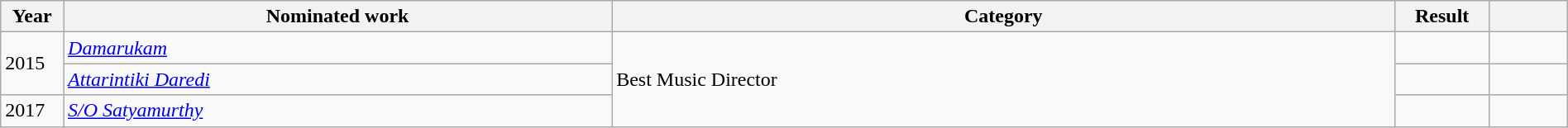<table class="wikitable" style="width:100%;">
<tr>
<th scope="col" style="width:4%;">Year</th>
<th scope="col" style="width:35%;">Nominated work</th>
<th scope="col" style="width:50%;">Category</th>
<th scope="col" style="width:6%;">Result</th>
<th scope="col" style="width:5%;"></th>
</tr>
<tr>
<td rowspan="2">2015</td>
<td><em><a href='#'>Damarukam</a></em></td>
<td rowspan="3">Best Music Director</td>
<td></td>
<td></td>
</tr>
<tr>
<td><em><a href='#'>Attarintiki Daredi</a></em></td>
<td></td>
<td></td>
</tr>
<tr>
<td>2017</td>
<td><em><a href='#'>S/O Satyamurthy</a></em></td>
<td></td>
<td></td>
</tr>
</table>
